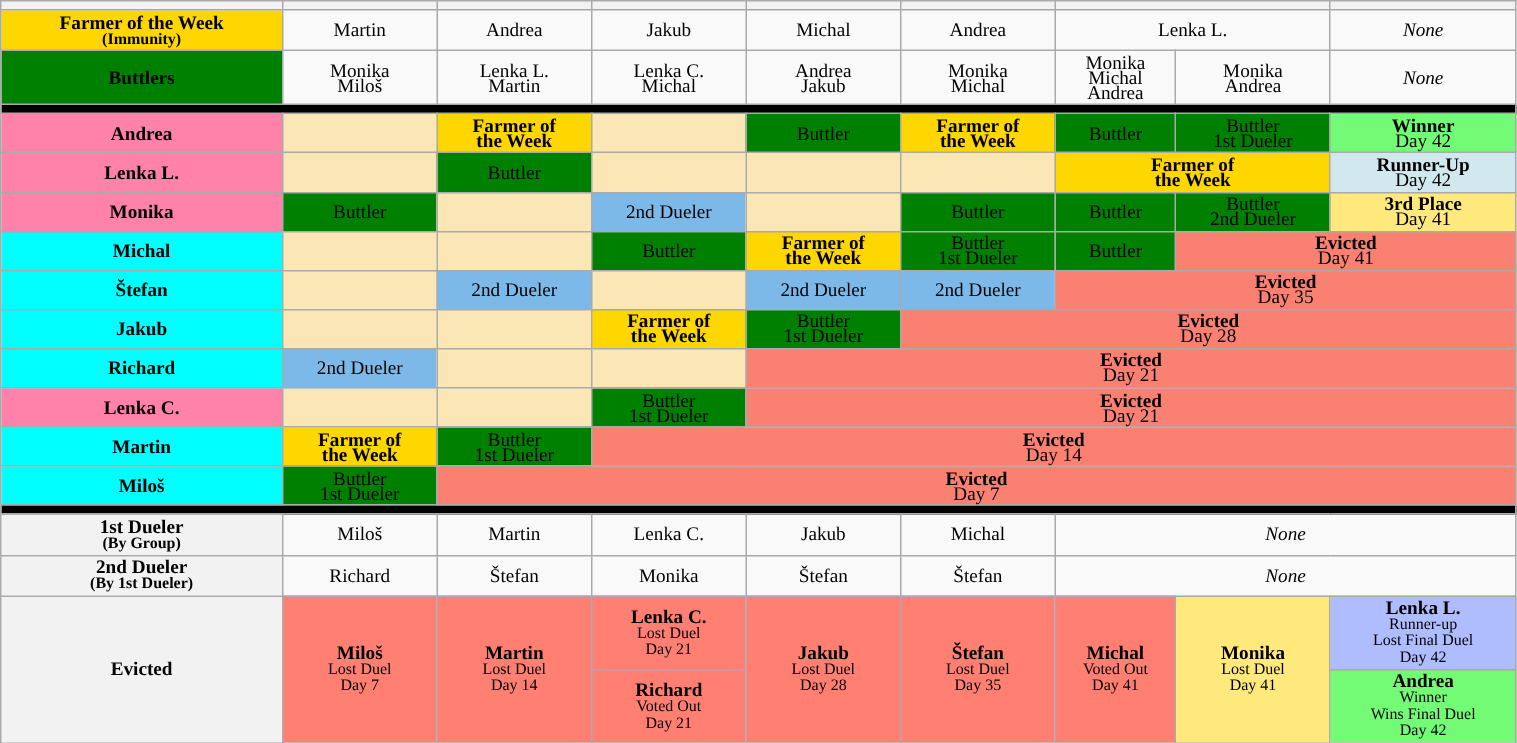<table class="wikitable" style="text-align:center; width:80%; font-size:80%; line-height:10px">
<tr>
<th></th>
<th></th>
<th></th>
<th></th>
<th></th>
<th></th>
<th colspan="2"></th>
<th></th>
</tr>
<tr>
<th style="background:gold;" colspan=1>Farmer of the Week<br><small>(Immunity)</small></th>
<td>Martin</td>
<td>Andrea</td>
<td>Jakub</td>
<td>Michal</td>
<td>Andrea</td>
<td colspan="2">Lenka L.</td>
<td><em>None</em></td>
</tr>
<tr>
<th style="background:#008000;">Buttlers</th>
<td>Monika<br>Miloš</td>
<td>Lenka L.<br>Martin</td>
<td>Lenka C.<br>Michal</td>
<td>Andrea<br>Jakub</td>
<td>Monika<br>Michal</td>
<td>Monika<br>Michal<br>Andrea</td>
<td>Monika<br>Andrea</td>
<td><em>None</em></td>
</tr>
<tr>
<th style="background:#000000;" colspan="15"></th>
</tr>
<tr>
<th style="background:#FF82AB;">Andrea</th>
<td style="background:#FAE7B5;"></td>
<td style="background:gold;"><strong>Farmer of<br>the Week</strong></td>
<td style="background:#FAE7B5;"></td>
<td style="background:#008000;">Buttler</td>
<td style="background:gold;"><strong>Farmer of<br>the Week</strong></td>
<td style="background:#008000;">Buttler</td>
<td style="background:#008000;">Buttler<br>1st Dueler</td>
<td style="background:#73FB76" colspan=2><strong>Winner</strong> <br> Day 42</td>
</tr>
<tr>
<th style="background:#FF82AB;">Lenka L.</th>
<td style="background:#FAE7B5;"></td>
<td style="background:#008000;">Buttler</td>
<td style="background:#FAE7B5;"></td>
<td style="background:#FAE7B5;"></td>
<td style="background:#FAE7B5;"></td>
<td colspan="2" style="background:gold;"><strong>Farmer of<br>the Week</strong></td>
<td style="background:#D1E8EF" colspan=2><strong>Runner-Up</strong> <br> Day 42</td>
</tr>
<tr>
<th style="background:#FF82AB;">Monika</th>
<td style="background:#008000;">Buttler</td>
<td style="background:#FAE7B5;"></td>
<td style="background:#7CB9E8;">2nd Dueler</td>
<td style="background:#FAE7B5;"></td>
<td style="background:#008000;">Buttler</td>
<td style="background:#008000;">Buttler</td>
<td style="background:#008000;">Buttler<br>2nd Dueler</td>
<td style="background:#FFE87C" colspan=2><strong>3rd Place</strong> <br> Day 41</td>
</tr>
<tr>
<th style="background:cyan;">Michal</th>
<td style="background:#FAE7B5;"></td>
<td style="background:#FAE7B5;"></td>
<td style="background:#008000;">Buttler</td>
<td style="background:gold;"><strong>Farmer of<br>the Week</strong></td>
<td style="background:#008000;">Buttler<br>1st Dueler</td>
<td style="background:#008000;">Buttler</td>
<td colspan=2 style="background:salmon;"><strong>Evicted</strong> <br> Day 41</td>
</tr>
<tr>
<th style="background:cyan;">Štefan</th>
<td style="background:#FAE7B5;"></td>
<td style="background:#7CB9E8;">2nd Dueler</td>
<td style="background:#FAE7B5;"></td>
<td style="background:#7CB9E8;">2nd Dueler</td>
<td style="background:#7CB9E8;">2nd Dueler</td>
<td colspan=3 style="background:salmon;"><strong>Evicted</strong> <br> Day 35</td>
</tr>
<tr>
<th style="background:cyan;">Jakub</th>
<td style="background:#FAE7B5;"></td>
<td style="background:#FAE7B5;"></td>
<td style="background:gold;"><strong>Farmer of<br>the Week</strong></td>
<td style="background:#008000;">Buttler<br>1st Dueler</td>
<td colspan=4 style="background:salmon;"><strong>Evicted</strong> <br> Day 28</td>
</tr>
<tr>
<th style="background:cyan;">Richard</th>
<td style="background:#7CB9E8;">2nd Dueler</td>
<td style="background:#FAE7B5;"></td>
<td style="background:#FAE7B5;"></td>
<td colspan=5 style="background:salmon;"><strong>Evicted</strong> <br> Day 21</td>
</tr>
<tr>
<th style="background:#FF82AB;">Lenka C.</th>
<td style="background:#FAE7B5;"></td>
<td style="background:#FAE7B5;"></td>
<td style="background:#008000;">Buttler<br>1st Dueler</td>
<td colspan=5 style="background:salmon;"><strong>Evicted</strong> <br> Day 21</td>
</tr>
<tr>
<th style="background:cyan;">Martin</th>
<td style="background:gold;"><strong>Farmer of<br>the Week</strong></td>
<td style="background:#008000;">Buttler<br>1st Dueler</td>
<td colspan=6 style="background:salmon;"><strong>Evicted</strong> <br> Day 14</td>
</tr>
<tr>
<th style="background:cyan;">Miloš</th>
<td style="background:#008000;">Buttler<br>1st Dueler</td>
<td colspan=7 style="background:salmon;"><strong>Evicted</strong> <br> Day 7</td>
</tr>
<tr>
<th style="background:#000000;" colspan="15"></th>
</tr>
<tr>
<th>1st Dueler<br><small>(By Group)</small></th>
<td>Miloš</td>
<td>Martin</td>
<td>Lenka C.</td>
<td>Jakub</td>
<td>Michal</td>
<td colspan=3><em>None</em></td>
</tr>
<tr>
<th>2nd Dueler<br><small>(By 1st Dueler)</small></th>
<td>Richard</td>
<td>Štefan</td>
<td>Monika</td>
<td>Štefan</td>
<td>Štefan</td>
<td colspan=3><em>None</em></td>
</tr>
<tr>
<th rowspan="2">Evicted</th>
<td rowspan="2" style="background:#FF8072"><strong>Miloš</strong><br><small>Lost Duel<br>Day 7</small></td>
<td rowspan="2" style="background:#FF8072"><strong>Martin</strong><br><small>Lost Duel<br>Day 14</small></td>
<td style="background:#FF8072"><strong>Lenka C.</strong><br><small>Lost Duel<br>Day 21</small></td>
<td rowspan="2" style="background:#FF8072"><strong>Jakub</strong><br><small>Lost Duel<br>Day 28</small></td>
<td rowspan="2" style="background:#FF8072"><strong>Štefan</strong><br><small>Lost Duel<br>Day 35</small></td>
<td rowspan="2" style="background:#FF8072"><strong>Michal</strong><br><small>Voted Out<br>Day 41</small></td>
<td rowspan="2" style="background:#FFE87C"><strong>Monika</strong><br><small>Lost Duel<br>Day 41</small></td>
<td style="background:#afbdff"><strong>Lenka L.</strong><br><small>Runner-up<br>Lost Final Duel<br>Day 42</small></td>
</tr>
<tr>
<td style="background:#FF8072"><strong>Richard</strong><br><small>Voted Out<br>Day 21</small></td>
<td style="background:#73FB76"><strong>Andrea</strong><br><small>Winner<br>Wins Final Duel<br>Day 42</small></td>
</tr>
</table>
